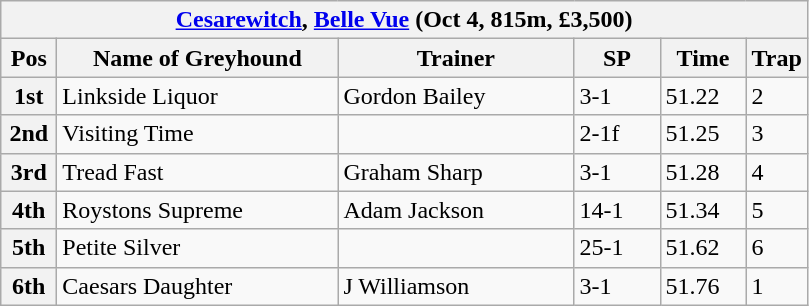<table class="wikitable">
<tr>
<th colspan="6"><a href='#'>Cesarewitch</a>, <a href='#'>Belle Vue</a> (Oct 4, 815m, £3,500)</th>
</tr>
<tr>
<th width=30>Pos</th>
<th width=180>Name of Greyhound</th>
<th width=150>Trainer</th>
<th width=50>SP</th>
<th width=50>Time</th>
<th width=30>Trap</th>
</tr>
<tr>
<th>1st</th>
<td>Linkside Liquor</td>
<td>Gordon Bailey</td>
<td>3-1</td>
<td>51.22</td>
<td>2</td>
</tr>
<tr>
<th>2nd</th>
<td>Visiting Time</td>
<td></td>
<td>2-1f</td>
<td>51.25</td>
<td>3</td>
</tr>
<tr>
<th>3rd</th>
<td>Tread Fast</td>
<td>Graham Sharp</td>
<td>3-1</td>
<td>51.28</td>
<td>4</td>
</tr>
<tr>
<th>4th</th>
<td>Roystons Supreme</td>
<td>Adam Jackson</td>
<td>14-1</td>
<td>51.34</td>
<td>5</td>
</tr>
<tr>
<th>5th</th>
<td>Petite Silver</td>
<td></td>
<td>25-1</td>
<td>51.62</td>
<td>6</td>
</tr>
<tr>
<th>6th</th>
<td>Caesars Daughter</td>
<td>J Williamson</td>
<td>3-1</td>
<td>51.76</td>
<td>1</td>
</tr>
</table>
